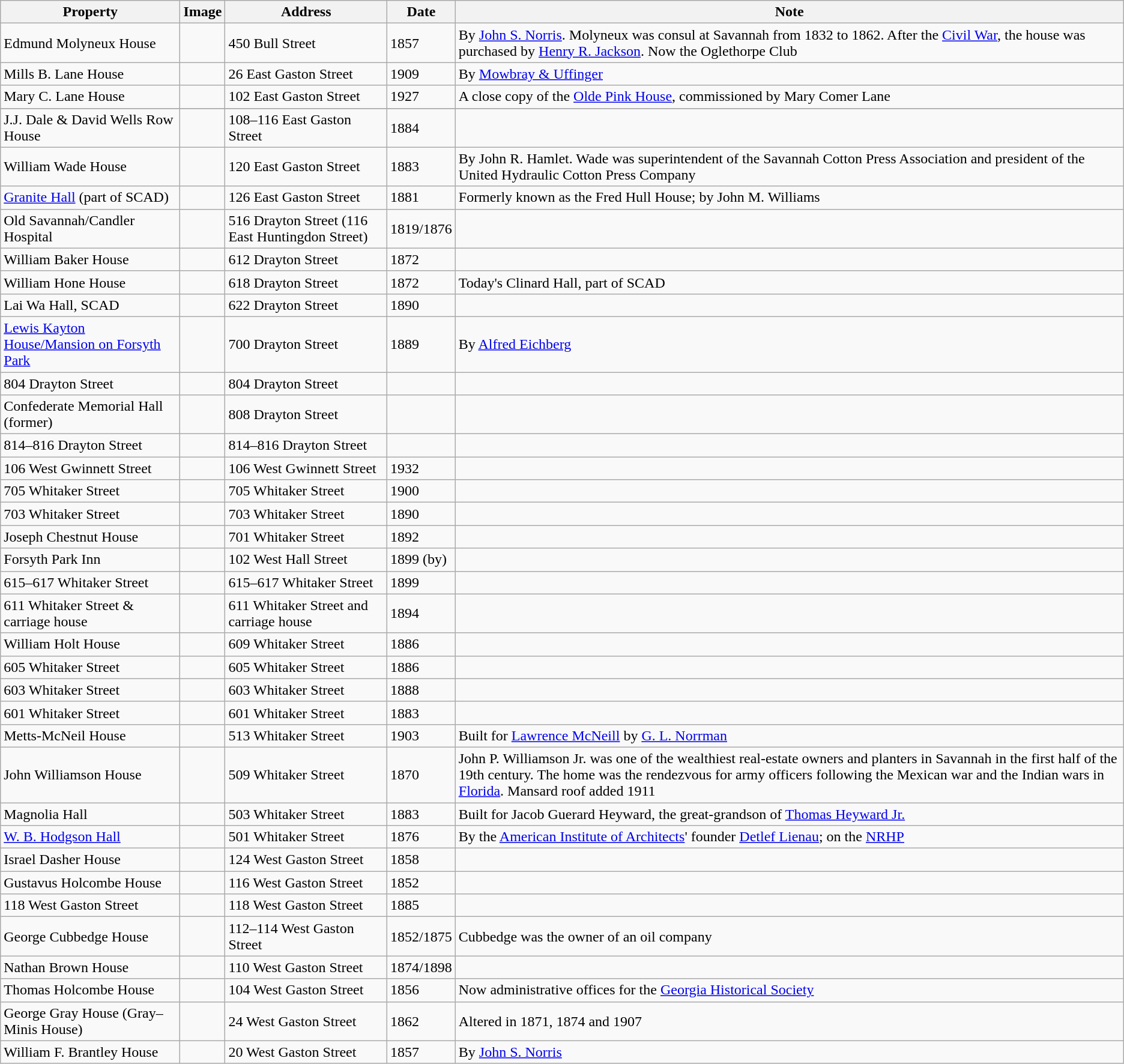<table class="wikitable sortable">
<tr>
<th>Property</th>
<th>Image</th>
<th>Address</th>
<th>Date</th>
<th>Note</th>
</tr>
<tr>
<td>Edmund Molyneux House</td>
<td></td>
<td>450 Bull Street</td>
<td>1857</td>
<td>By <a href='#'>John S. Norris</a>. Molyneux was consul at Savannah from 1832 to 1862. After the <a href='#'>Civil War</a>, the house was purchased by <a href='#'>Henry R. Jackson</a>. Now the Oglethorpe Club</td>
</tr>
<tr>
<td>Mills B. Lane House</td>
<td></td>
<td>26 East Gaston Street</td>
<td>1909</td>
<td>By <a href='#'>Mowbray & Uffinger</a></td>
</tr>
<tr>
<td>Mary C. Lane House</td>
<td></td>
<td>102 East Gaston Street</td>
<td>1927</td>
<td>A close copy of the <a href='#'>Olde Pink House</a>, commissioned by Mary Comer Lane</td>
</tr>
<tr>
</tr>
<tr>
<td>J.J. Dale & David Wells Row House</td>
<td></td>
<td>108–116 East Gaston Street</td>
<td>1884</td>
<td></td>
</tr>
<tr>
<td>William Wade House</td>
<td></td>
<td>120 East Gaston Street</td>
<td>1883</td>
<td>By John R. Hamlet. Wade was superintendent of the Savannah Cotton Press Association and president of the United Hydraulic Cotton Press Company</td>
</tr>
<tr>
<td><a href='#'>Granite Hall</a> (part of SCAD)</td>
<td></td>
<td>126 East Gaston Street</td>
<td>1881</td>
<td>Formerly known as the Fred Hull House; by John M. Williams</td>
</tr>
<tr>
<td>Old Savannah/Candler Hospital</td>
<td></td>
<td>516 Drayton Street (116 East Huntingdon Street)</td>
<td>1819/1876</td>
<td></td>
</tr>
<tr>
<td>William Baker House</td>
<td></td>
<td>612 Drayton Street</td>
<td>1872</td>
<td></td>
</tr>
<tr>
<td>William Hone House</td>
<td></td>
<td>618 Drayton Street</td>
<td>1872</td>
<td>Today's Clinard Hall, part of SCAD</td>
</tr>
<tr>
<td>Lai Wa Hall, SCAD</td>
<td></td>
<td>622 Drayton Street</td>
<td>1890</td>
<td></td>
</tr>
<tr>
<td><a href='#'>Lewis Kayton House/Mansion on Forsyth Park</a></td>
<td></td>
<td>700 Drayton Street</td>
<td>1889</td>
<td>By <a href='#'>Alfred Eichberg</a></td>
</tr>
<tr>
<td>804 Drayton Street</td>
<td></td>
<td>804 Drayton Street</td>
<td></td>
<td></td>
</tr>
<tr>
<td>Confederate Memorial Hall (former)</td>
<td></td>
<td>808 Drayton Street</td>
<td></td>
<td></td>
</tr>
<tr>
<td>814–816 Drayton Street</td>
<td></td>
<td>814–816 Drayton Street</td>
<td></td>
<td></td>
</tr>
<tr>
<td>106 West Gwinnett Street</td>
<td></td>
<td>106 West Gwinnett Street</td>
<td>1932</td>
<td></td>
</tr>
<tr>
<td>705 Whitaker Street</td>
<td></td>
<td>705 Whitaker Street</td>
<td>1900</td>
<td></td>
</tr>
<tr>
<td>703 Whitaker Street</td>
<td></td>
<td>703 Whitaker Street</td>
<td>1890</td>
<td></td>
</tr>
<tr>
<td>Joseph Chestnut House</td>
<td></td>
<td>701 Whitaker Street</td>
<td>1892</td>
<td></td>
</tr>
<tr>
<td>Forsyth Park Inn</td>
<td></td>
<td>102 West Hall Street</td>
<td>1899 (by)</td>
<td></td>
</tr>
<tr>
<td>615–617 Whitaker Street</td>
<td></td>
<td>615–617 Whitaker Street</td>
<td>1899</td>
<td></td>
</tr>
<tr>
<td>611 Whitaker Street & carriage house</td>
<td></td>
<td>611 Whitaker Street and carriage house</td>
<td>1894</td>
<td></td>
</tr>
<tr>
<td>William Holt House</td>
<td></td>
<td>609 Whitaker Street</td>
<td>1886</td>
<td></td>
</tr>
<tr>
<td>605 Whitaker Street</td>
<td></td>
<td>605 Whitaker Street</td>
<td>1886</td>
<td></td>
</tr>
<tr>
<td>603 Whitaker Street</td>
<td></td>
<td>603 Whitaker Street</td>
<td>1888</td>
<td></td>
</tr>
<tr>
<td>601 Whitaker Street</td>
<td></td>
<td>601 Whitaker Street</td>
<td>1883</td>
<td></td>
</tr>
<tr>
<td>Metts-McNeil House</td>
<td></td>
<td>513 Whitaker Street</td>
<td>1903</td>
<td>Built for <a href='#'>Lawrence McNeill</a> by <a href='#'>G. L. Norrman</a></td>
</tr>
<tr>
<td>John Williamson House</td>
<td></td>
<td>509 Whitaker Street</td>
<td>1870</td>
<td>John P. Williamson Jr. was one of the wealthiest real-estate owners and planters in Savannah in the first half of the 19th century. The home was the rendezvous for army officers following the Mexican war and the Indian wars in <a href='#'>Florida</a>. Mansard roof added 1911</td>
</tr>
<tr>
<td>Magnolia Hall</td>
<td></td>
<td>503 Whitaker Street</td>
<td>1883</td>
<td>Built for Jacob Guerard Heyward, the great-grandson of <a href='#'>Thomas Heyward Jr.</a></td>
</tr>
<tr>
<td><a href='#'>W. B. Hodgson Hall</a></td>
<td></td>
<td>501 Whitaker Street</td>
<td>1876</td>
<td>By the <a href='#'>American Institute of Architects</a>' founder <a href='#'>Detlef Lienau</a>; on the <a href='#'>NRHP</a></td>
</tr>
<tr>
<td>Israel Dasher House</td>
<td></td>
<td>124 West Gaston Street</td>
<td>1858</td>
<td></td>
</tr>
<tr>
<td>Gustavus Holcombe House</td>
<td></td>
<td>116 West Gaston Street</td>
<td>1852</td>
<td></td>
</tr>
<tr>
<td>118 West Gaston Street</td>
<td></td>
<td>118 West Gaston Street</td>
<td>1885</td>
<td></td>
</tr>
<tr>
<td>George Cubbedge House</td>
<td></td>
<td>112–114 West Gaston Street</td>
<td>1852/1875</td>
<td>Cubbedge was the owner of an oil company</td>
</tr>
<tr>
<td>Nathan Brown House</td>
<td></td>
<td>110 West Gaston Street</td>
<td>1874/1898</td>
<td></td>
</tr>
<tr>
<td>Thomas Holcombe House</td>
<td></td>
<td>104 West Gaston Street</td>
<td>1856</td>
<td>Now administrative offices for the <a href='#'>Georgia Historical Society</a></td>
</tr>
<tr>
<td>George Gray House (Gray–Minis House)</td>
<td></td>
<td>24 West Gaston Street</td>
<td>1862</td>
<td>Altered in 1871, 1874 and 1907</td>
</tr>
<tr>
<td>William F. Brantley House</td>
<td></td>
<td>20 West Gaston Street</td>
<td>1857</td>
<td>By <a href='#'>John S. Norris</a></td>
</tr>
</table>
